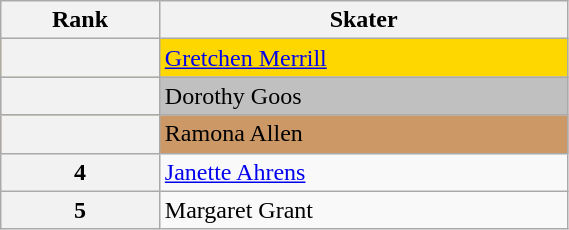<table class="wikitable unsortable" style="text-align:left; width:30%">
<tr>
<th scope="col">Rank</th>
<th scope="col">Skater</th>
</tr>
<tr bgcolor="gold">
<th scope="row"></th>
<td><a href='#'>Gretchen Merrill</a></td>
</tr>
<tr bgcolor="silver">
<th scope="row"></th>
<td>Dorothy Goos</td>
</tr>
<tr bgcolor="cc9966">
<th scope="row"></th>
<td>Ramona Allen</td>
</tr>
<tr>
<th scope="row">4</th>
<td><a href='#'>Janette Ahrens</a></td>
</tr>
<tr>
<th scope="row">5</th>
<td>Margaret Grant</td>
</tr>
</table>
